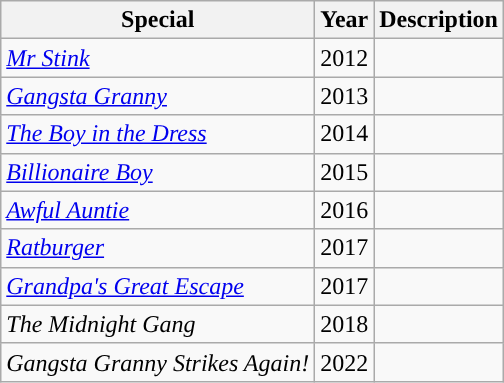<table class="wikitable sortable">
<tr>
<th>Special</th>
<th>Year</th>
<th>Description</th>
</tr>
<tr>
<td><em><a href='#'>Mr Stink</a></em></td>
<td>2012</td>
<td></td>
</tr>
<tr>
<td><em><a href='#'>Gangsta Granny</a></em></td>
<td>2013</td>
<td></td>
</tr>
<tr>
<td><em><a href='#'>The Boy in the Dress</a></em></td>
<td>2014</td>
<td></td>
</tr>
<tr>
<td><em><a href='#'>Billionaire Boy</a></em></td>
<td>2015</td>
<td></td>
</tr>
<tr>
<td><em><a href='#'>Awful Auntie</a></em></td>
<td>2016</td>
<td></td>
</tr>
<tr>
<td><em><a href='#'>Ratburger</a></em></td>
<td>2017</td>
<td></td>
</tr>
<tr>
<td><em><a href='#'>Grandpa's Great Escape</a></em></td>
<td>2017</td>
<td></td>
</tr>
<tr>
<td><em>The Midnight Gang</em></td>
<td>2018</td>
<td></td>
</tr>
<tr>
<td><em>Gangsta Granny Strikes Again!</em></td>
<td>2022</td>
<td></td>
</tr>
</table>
